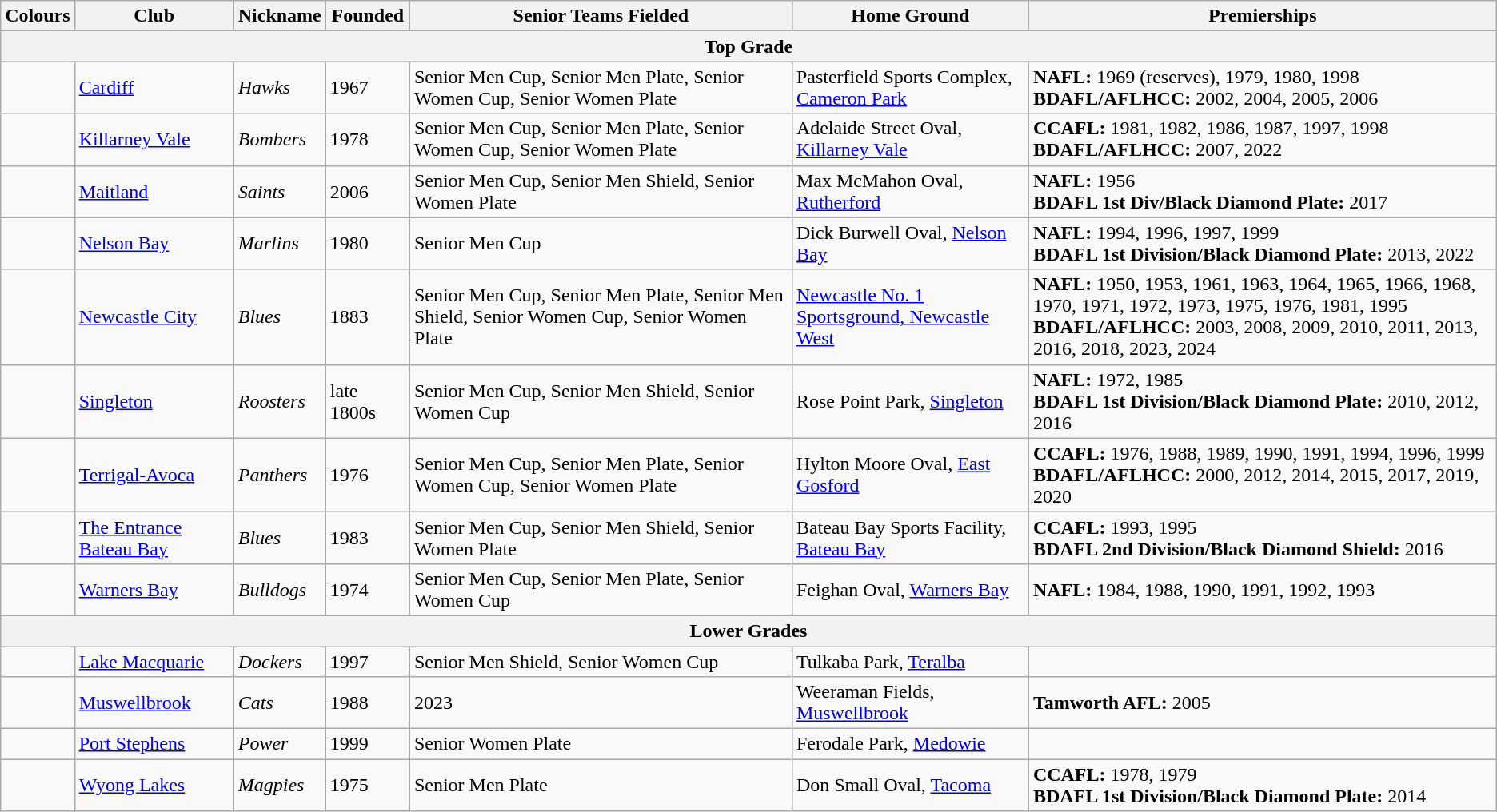<table class="wikitable sortable">
<tr>
<th>Colours</th>
<th>Club</th>
<th>Nickname</th>
<th>Founded</th>
<th>Senior Teams Fielded</th>
<th>Home Ground</th>
<th>Premierships</th>
</tr>
<tr>
<th colspan="7">Top Grade</th>
</tr>
<tr>
<td></td>
<td><a href='#'>Cardiff</a></td>
<td><em>Hawks</em></td>
<td>1967</td>
<td>Senior Men Cup, Senior Men Plate, Senior Women Cup, Senior Women Plate</td>
<td>Pasterfield Sports Complex, <a href='#'>Cameron Park</a></td>
<td><strong>NAFL:</strong> 1969 (reserves), 1979, 1980, 1998<br><strong>BDAFL/AFLHCC:</strong> 2002, 2004, 2005, 2006</td>
</tr>
<tr>
<td></td>
<td><a href='#'>Killarney Vale</a></td>
<td><em>Bombers</em></td>
<td>1978</td>
<td>Senior Men Cup, Senior Men Plate, Senior Women Cup, Senior Women Plate</td>
<td>Adelaide Street Oval, <a href='#'>Killarney Vale</a></td>
<td><strong>CCAFL:</strong> 1981, 1982, 1986, 1987, 1997, 1998<br><strong>BDAFL/AFLHCC:</strong> 2007, 2022</td>
</tr>
<tr>
<td></td>
<td><a href='#'>Maitland</a></td>
<td><em>Saints</em></td>
<td>2006</td>
<td>Senior Men Cup, Senior Men Shield, Senior Women Plate</td>
<td>Max McMahon Oval, <a href='#'>Rutherford</a></td>
<td><strong>NAFL:</strong> 1956<br><strong>BDAFL 1st Div/Black Diamond Plate:</strong> 2017</td>
</tr>
<tr>
<td></td>
<td><a href='#'>Nelson Bay</a></td>
<td><em>Marlins</em></td>
<td>1980</td>
<td>Senior Men Cup</td>
<td>Dick Burwell Oval, <a href='#'>Nelson Bay</a></td>
<td><strong>NAFL:</strong> 1994, 1996, 1997, 1999<br><strong>BDAFL 1st Division/Black Diamond Plate:</strong> 2013, 2022</td>
</tr>
<tr>
<td></td>
<td><a href='#'>Newcastle City</a></td>
<td><em>Blues</em></td>
<td>1883</td>
<td>Senior Men Cup, Senior Men Plate, Senior Men Shield, Senior Women Cup, Senior Women Plate</td>
<td><a href='#'>Newcastle No. 1 Sportsground, Newcastle West</a></td>
<td><strong>NAFL:</strong> 1950, 1953, 1961, 1963, 1964, 1965, 1966, 1968, 1970, 1971, 1972, 1973, 1975, 1976, 1981, 1995<br><strong>BDAFL/AFLHCC:</strong> 2003, 2008, 2009, 2010, 2011, 2013, 2016, 2018, 2023, 2024</td>
</tr>
<tr>
<td></td>
<td><a href='#'>Singleton</a></td>
<td><em>Roosters</em></td>
<td>late 1800s</td>
<td>Senior Men Cup, Senior Men Shield, Senior Women Cup</td>
<td>Rose Point Park, <a href='#'>Singleton</a></td>
<td><strong>NAFL:</strong> 1972, 1985<br><strong>BDAFL 1st Division/Black Diamond Plate:</strong> 2010, 2012, 2016</td>
</tr>
<tr>
<td></td>
<td><a href='#'>Terrigal-Avoca</a></td>
<td><em>Panthers</em></td>
<td>1976</td>
<td>Senior Men Cup, Senior Men Plate, Senior Women Cup, Senior Women Plate</td>
<td>Hylton Moore Oval, <a href='#'>East Gosford</a></td>
<td><strong>CCAFL:</strong> 1976, 1988, 1989, 1990, 1991, 1994, 1996, 1999<br><strong>BDAFL/AFLHCC:</strong> 2000, 2012, 2014, 2015, 2017, 2019, 2020</td>
</tr>
<tr>
<td></td>
<td><a href='#'>The Entrance Bateau Bay</a></td>
<td><em>Blues</em></td>
<td>1983</td>
<td>Senior Men Cup, Senior Men Shield, Senior Women Plate</td>
<td>Bateau Bay Sports Facility, <a href='#'>Bateau Bay</a></td>
<td><strong>CCAFL:</strong> 1993, 1995<br><strong>BDAFL 2nd Division/Black Diamond Shield:</strong> 2016</td>
</tr>
<tr>
<td></td>
<td><a href='#'>Warners Bay</a></td>
<td><em>Bulldogs</em></td>
<td>1974</td>
<td>Senior Men Cup, Senior Men Plate, Senior Women Cup</td>
<td>Feighan Oval, <a href='#'>Warners Bay</a></td>
<td><strong>NAFL:</strong> 1984, 1988, 1990, 1991, 1992, 1993</td>
</tr>
<tr>
<th colspan="7">Lower Grades</th>
</tr>
<tr>
<td></td>
<td><a href='#'>Lake Macquarie</a></td>
<td><em>Dockers</em></td>
<td>1997</td>
<td>Senior Men Shield, Senior Women Cup</td>
<td>Tulkaba Park, <a href='#'>Teralba</a></td>
<td></td>
</tr>
<tr>
<td></td>
<td><a href='#'>Muswellbrook</a></td>
<td><em>Cats</em></td>
<td>1988</td>
<td>2023</td>
<td>Weeraman Fields, <a href='#'>Muswellbrook</a></td>
<td><strong>Tamworth AFL:</strong> 2005</td>
</tr>
<tr>
<td></td>
<td><a href='#'>Port Stephens</a></td>
<td><em>Power</em></td>
<td>1999</td>
<td>Senior Women Plate</td>
<td>Ferodale Park, <a href='#'>Medowie</a></td>
<td></td>
</tr>
<tr>
<td></td>
<td><a href='#'>Wyong Lakes</a></td>
<td><em>Magpies</em></td>
<td>1975</td>
<td>Senior Men Plate</td>
<td>Don Small Oval, <a href='#'>Tacoma</a></td>
<td><strong>CCAFL:</strong> 1978, 1979<br><strong>BDAFL 1st Division/Black Diamond Plate:</strong> 2014</td>
</tr>
</table>
